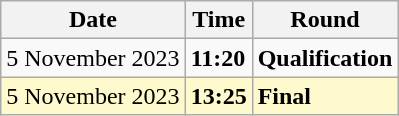<table class="wikitable">
<tr>
<th>Date</th>
<th>Time</th>
<th>Round</th>
</tr>
<tr>
<td>5 November 2023</td>
<td><strong>11:20</strong></td>
<td><strong>Qualification</strong></td>
</tr>
<tr style=background:lemonchiffon>
<td>5 November 2023</td>
<td><strong>13:25</strong></td>
<td><strong>Final</strong></td>
</tr>
</table>
